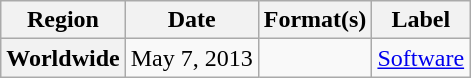<table class="wikitable plainrowheaders">
<tr>
<th scope="col">Region</th>
<th scope="col">Date</th>
<th scope="col">Format(s)</th>
<th scope="col">Label</th>
</tr>
<tr>
<th scope="row">Worldwide</th>
<td>May 7, 2013</td>
<td></td>
<td><a href='#'>Software</a></td>
</tr>
</table>
